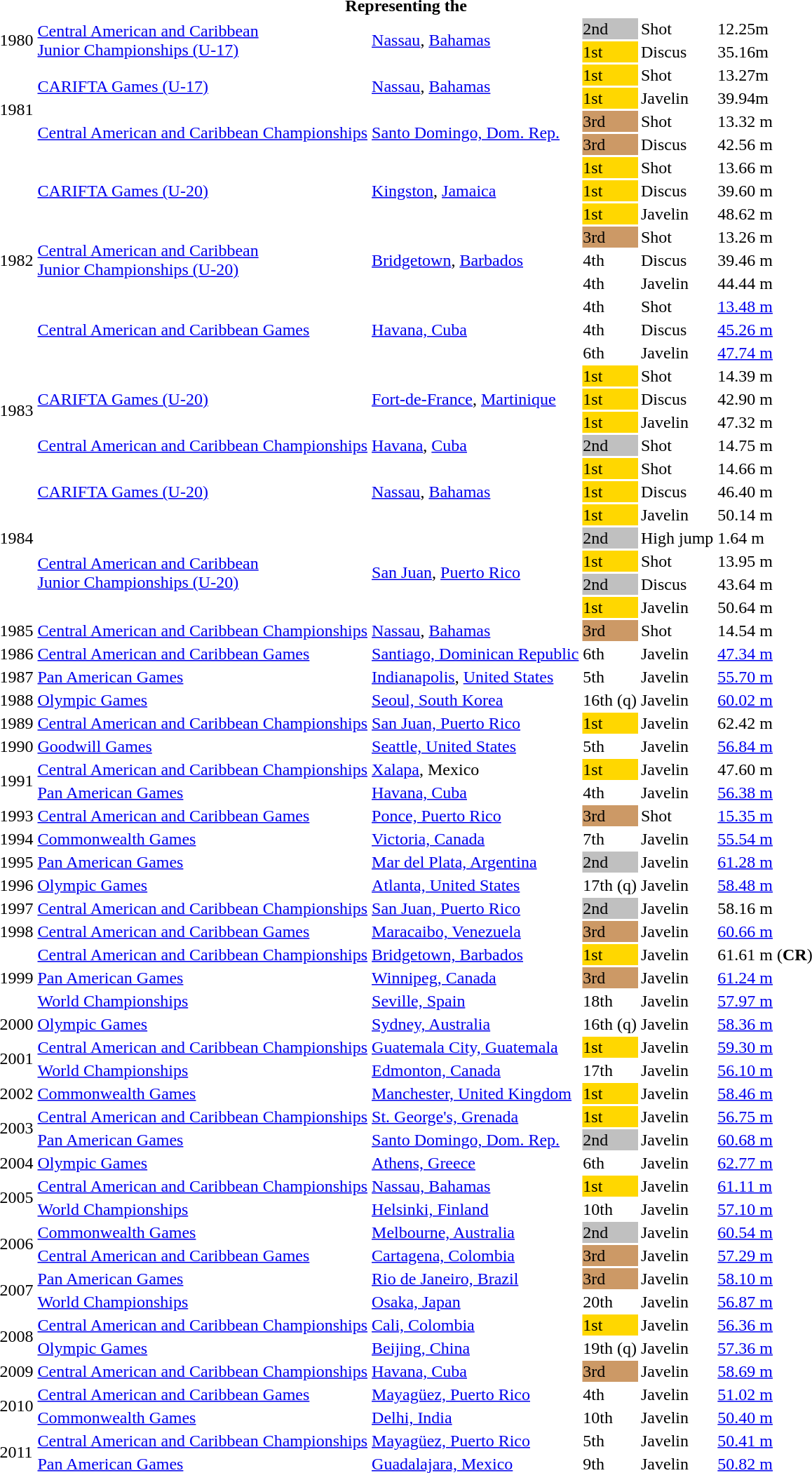<table>
<tr>
<th colspan="6">Representing the </th>
</tr>
<tr>
<td rowspan=2>1980</td>
<td rowspan=2><a href='#'>Central American and Caribbean<br>Junior Championships (U-17)</a></td>
<td rowspan=2><a href='#'>Nassau</a>, <a href='#'>Bahamas</a></td>
<td bgcolor=silver>2nd</td>
<td>Shot</td>
<td>12.25m</td>
</tr>
<tr>
<td bgcolor=gold>1st</td>
<td>Discus</td>
<td>35.16m</td>
</tr>
<tr>
<td rowspan=4>1981</td>
<td rowspan=2><a href='#'>CARIFTA Games (U-17)</a></td>
<td rowspan=2><a href='#'>Nassau</a>, <a href='#'>Bahamas</a></td>
<td bgcolor=gold>1st</td>
<td>Shot</td>
<td>13.27m</td>
</tr>
<tr>
<td bgcolor=gold>1st</td>
<td>Javelin</td>
<td>39.94m</td>
</tr>
<tr>
<td rowspan=2><a href='#'>Central American and Caribbean Championships</a></td>
<td rowspan=2><a href='#'>Santo Domingo, Dom. Rep.</a></td>
<td bgcolor="cc9966">3rd</td>
<td>Shot</td>
<td>13.32 m</td>
</tr>
<tr>
<td bgcolor="cc9966">3rd</td>
<td>Discus</td>
<td>42.56 m</td>
</tr>
<tr>
<td rowspan=9>1982</td>
<td rowspan=3><a href='#'>CARIFTA Games (U-20)</a></td>
<td rowspan=3><a href='#'>Kingston</a>, <a href='#'>Jamaica</a></td>
<td bgcolor=gold>1st</td>
<td>Shot</td>
<td>13.66 m</td>
</tr>
<tr>
<td bgcolor=gold>1st</td>
<td>Discus</td>
<td>39.60 m</td>
</tr>
<tr>
<td bgcolor=gold>1st</td>
<td>Javelin</td>
<td>48.62 m</td>
</tr>
<tr>
<td rowspan=3><a href='#'>Central American and Caribbean<br>Junior Championships (U-20)</a></td>
<td rowspan=3><a href='#'>Bridgetown</a>, <a href='#'>Barbados</a></td>
<td bgcolor=cc9966>3rd</td>
<td>Shot</td>
<td>13.26 m</td>
</tr>
<tr>
<td>4th</td>
<td>Discus</td>
<td>39.46 m</td>
</tr>
<tr>
<td>4th</td>
<td>Javelin</td>
<td>44.44 m</td>
</tr>
<tr>
<td rowspan=3><a href='#'>Central American and Caribbean Games</a></td>
<td rowspan=3><a href='#'>Havana, Cuba</a></td>
<td>4th</td>
<td>Shot</td>
<td><a href='#'>13.48 m</a></td>
</tr>
<tr>
<td>4th</td>
<td>Discus</td>
<td><a href='#'>45.26 m</a></td>
</tr>
<tr>
<td>6th</td>
<td>Javelin</td>
<td><a href='#'>47.74 m</a></td>
</tr>
<tr>
<td rowspan=4>1983</td>
<td rowspan=3><a href='#'>CARIFTA Games (U-20)</a></td>
<td rowspan=3><a href='#'>Fort-de-France</a>, <a href='#'>Martinique</a></td>
<td bgcolor=gold>1st</td>
<td>Shot</td>
<td>14.39 m</td>
</tr>
<tr>
<td bgcolor=gold>1st</td>
<td>Discus</td>
<td>42.90 m</td>
</tr>
<tr>
<td bgcolor=gold>1st</td>
<td>Javelin</td>
<td>47.32 m</td>
</tr>
<tr>
<td><a href='#'>Central American and Caribbean Championships</a></td>
<td><a href='#'>Havana</a>, <a href='#'>Cuba</a></td>
<td bgcolor="silver">2nd</td>
<td>Shot</td>
<td>14.75 m</td>
</tr>
<tr>
<td rowspan=7>1984</td>
<td rowspan=3><a href='#'>CARIFTA Games (U-20)</a></td>
<td rowspan=3><a href='#'>Nassau</a>, <a href='#'>Bahamas</a></td>
<td bgcolor=gold>1st</td>
<td>Shot</td>
<td>14.66 m</td>
</tr>
<tr>
<td bgcolor=gold>1st</td>
<td>Discus</td>
<td>46.40 m</td>
</tr>
<tr>
<td bgcolor=gold>1st</td>
<td>Javelin</td>
<td>50.14 m</td>
</tr>
<tr>
<td rowspan=4><a href='#'>Central American and Caribbean<br>Junior Championships (U-20)</a></td>
<td rowspan=4><a href='#'>San Juan</a>, <a href='#'>Puerto Rico</a></td>
<td bgcolor=silver>2nd</td>
<td>High jump</td>
<td>1.64 m</td>
</tr>
<tr>
<td bgcolor=gold>1st</td>
<td>Shot</td>
<td>13.95 m</td>
</tr>
<tr>
<td bgcolor=silver>2nd</td>
<td>Discus</td>
<td>43.64 m</td>
</tr>
<tr>
<td bgcolor=gold>1st</td>
<td>Javelin</td>
<td>50.64 m</td>
</tr>
<tr>
<td>1985</td>
<td><a href='#'>Central American and Caribbean Championships</a></td>
<td><a href='#'>Nassau</a>, <a href='#'>Bahamas</a></td>
<td bgcolor="cc9966">3rd</td>
<td>Shot</td>
<td>14.54 m</td>
</tr>
<tr>
<td>1986</td>
<td><a href='#'>Central American and Caribbean Games</a></td>
<td><a href='#'>Santiago, Dominican Republic</a></td>
<td>6th</td>
<td>Javelin</td>
<td><a href='#'>47.34 m</a></td>
</tr>
<tr>
<td>1987</td>
<td><a href='#'>Pan American Games</a></td>
<td><a href='#'>Indianapolis</a>, <a href='#'>United States</a></td>
<td>5th</td>
<td>Javelin</td>
<td><a href='#'>55.70 m</a></td>
</tr>
<tr>
<td>1988</td>
<td><a href='#'>Olympic Games</a></td>
<td><a href='#'>Seoul, South Korea</a></td>
<td>16th (q)</td>
<td>Javelin</td>
<td><a href='#'>60.02 m</a></td>
</tr>
<tr>
<td>1989</td>
<td><a href='#'>Central American and Caribbean Championships</a></td>
<td><a href='#'>San Juan, Puerto Rico</a></td>
<td bgcolor="gold">1st</td>
<td>Javelin</td>
<td>62.42 m</td>
</tr>
<tr>
<td>1990</td>
<td><a href='#'>Goodwill Games</a></td>
<td><a href='#'>Seattle, United States</a></td>
<td>5th</td>
<td>Javelin</td>
<td><a href='#'>56.84 m</a></td>
</tr>
<tr>
<td rowspan=2>1991</td>
<td><a href='#'>Central American and Caribbean Championships</a></td>
<td><a href='#'>Xalapa</a>, Mexico</td>
<td bgcolor="gold">1st</td>
<td>Javelin</td>
<td>47.60 m</td>
</tr>
<tr>
<td><a href='#'>Pan American Games</a></td>
<td><a href='#'>Havana, Cuba</a></td>
<td>4th</td>
<td>Javelin</td>
<td><a href='#'>56.38 m</a></td>
</tr>
<tr>
<td>1993</td>
<td><a href='#'>Central American and Caribbean Games</a></td>
<td><a href='#'>Ponce, Puerto Rico</a></td>
<td bgcolor="cc9966">3rd</td>
<td>Shot</td>
<td><a href='#'>15.35 m</a></td>
</tr>
<tr>
<td>1994</td>
<td><a href='#'>Commonwealth Games</a></td>
<td><a href='#'>Victoria, Canada</a></td>
<td>7th</td>
<td>Javelin</td>
<td><a href='#'>55.54 m</a></td>
</tr>
<tr>
<td>1995</td>
<td><a href='#'>Pan American Games</a></td>
<td><a href='#'>Mar del Plata, Argentina</a></td>
<td bgcolor="silver">2nd</td>
<td>Javelin</td>
<td><a href='#'>61.28 m</a></td>
</tr>
<tr>
<td>1996</td>
<td><a href='#'>Olympic Games</a></td>
<td><a href='#'>Atlanta, United States</a></td>
<td>17th (q)</td>
<td>Javelin</td>
<td><a href='#'>58.48 m</a></td>
</tr>
<tr>
<td>1997</td>
<td><a href='#'>Central American and Caribbean Championships</a></td>
<td><a href='#'>San Juan, Puerto Rico</a></td>
<td bgcolor="silver">2nd</td>
<td>Javelin</td>
<td>58.16 m</td>
</tr>
<tr>
<td>1998</td>
<td><a href='#'>Central American and Caribbean Games</a></td>
<td><a href='#'>Maracaibo, Venezuela</a></td>
<td bgcolor="cc9966">3rd</td>
<td>Javelin</td>
<td><a href='#'>60.66 m</a></td>
</tr>
<tr>
<td rowspan=3>1999</td>
<td><a href='#'>Central American and Caribbean Championships</a></td>
<td><a href='#'>Bridgetown, Barbados</a></td>
<td bgcolor="gold">1st</td>
<td>Javelin</td>
<td>61.61 m (<strong>CR</strong>)</td>
</tr>
<tr>
<td><a href='#'>Pan American Games</a></td>
<td><a href='#'>Winnipeg, Canada</a></td>
<td bgcolor="cc9966">3rd</td>
<td>Javelin</td>
<td><a href='#'>61.24 m</a></td>
</tr>
<tr>
<td><a href='#'>World Championships</a></td>
<td><a href='#'>Seville, Spain</a></td>
<td>18th</td>
<td>Javelin</td>
<td><a href='#'>57.97 m</a></td>
</tr>
<tr>
<td>2000</td>
<td><a href='#'>Olympic Games</a></td>
<td><a href='#'>Sydney, Australia</a></td>
<td>16th (q)</td>
<td>Javelin</td>
<td><a href='#'>58.36 m</a></td>
</tr>
<tr>
<td rowspan=2>2001</td>
<td><a href='#'>Central American and Caribbean Championships</a></td>
<td><a href='#'>Guatemala City, Guatemala</a></td>
<td bgcolor="gold">1st</td>
<td>Javelin</td>
<td><a href='#'>59.30 m</a></td>
</tr>
<tr>
<td><a href='#'>World Championships</a></td>
<td><a href='#'>Edmonton, Canada</a></td>
<td>17th</td>
<td>Javelin</td>
<td><a href='#'>56.10 m</a></td>
</tr>
<tr>
<td>2002</td>
<td><a href='#'>Commonwealth Games</a></td>
<td><a href='#'>Manchester, United Kingdom</a></td>
<td bgcolor="gold">1st</td>
<td>Javelin</td>
<td><a href='#'>58.46 m</a></td>
</tr>
<tr>
<td rowspan=2>2003</td>
<td><a href='#'>Central American and Caribbean Championships</a></td>
<td><a href='#'>St. George's, Grenada</a></td>
<td bgcolor="gold">1st</td>
<td>Javelin</td>
<td><a href='#'>56.75 m</a></td>
</tr>
<tr>
<td><a href='#'>Pan American Games</a></td>
<td><a href='#'>Santo Domingo, Dom. Rep.</a></td>
<td bgcolor="silver">2nd</td>
<td>Javelin</td>
<td><a href='#'>60.68 m</a></td>
</tr>
<tr>
<td>2004</td>
<td><a href='#'>Olympic Games</a></td>
<td><a href='#'>Athens, Greece</a></td>
<td>6th</td>
<td>Javelin</td>
<td><a href='#'>62.77 m</a></td>
</tr>
<tr>
<td rowspan=2>2005</td>
<td><a href='#'>Central American and Caribbean Championships</a></td>
<td><a href='#'>Nassau, Bahamas</a></td>
<td bgcolor="gold">1st</td>
<td>Javelin</td>
<td><a href='#'>61.11 m</a></td>
</tr>
<tr>
<td><a href='#'>World Championships</a></td>
<td><a href='#'>Helsinki, Finland</a></td>
<td>10th</td>
<td>Javelin</td>
<td><a href='#'>57.10 m</a></td>
</tr>
<tr>
<td rowspan=2>2006</td>
<td><a href='#'>Commonwealth Games</a></td>
<td><a href='#'>Melbourne, Australia</a></td>
<td bgcolor="silver">2nd</td>
<td>Javelin</td>
<td><a href='#'>60.54 m</a></td>
</tr>
<tr>
<td><a href='#'>Central American and Caribbean Games</a></td>
<td><a href='#'>Cartagena, Colombia</a></td>
<td bgcolor="cc9966">3rd</td>
<td>Javelin</td>
<td><a href='#'>57.29 m</a></td>
</tr>
<tr>
<td rowspan=2>2007</td>
<td><a href='#'>Pan American Games</a></td>
<td><a href='#'>Rio de Janeiro, Brazil</a></td>
<td bgcolor="cc9966">3rd</td>
<td>Javelin</td>
<td><a href='#'>58.10 m</a></td>
</tr>
<tr>
<td><a href='#'>World Championships</a></td>
<td><a href='#'>Osaka, Japan</a></td>
<td>20th</td>
<td>Javelin</td>
<td><a href='#'>56.87 m</a></td>
</tr>
<tr>
<td rowspan=2>2008</td>
<td><a href='#'>Central American and Caribbean Championships</a></td>
<td><a href='#'>Cali, Colombia</a></td>
<td bgcolor="gold">1st</td>
<td>Javelin</td>
<td><a href='#'>56.36 m</a></td>
</tr>
<tr>
<td><a href='#'>Olympic Games</a></td>
<td><a href='#'>Beijing, China</a></td>
<td>19th (q)</td>
<td>Javelin</td>
<td><a href='#'>57.36 m</a></td>
</tr>
<tr>
<td>2009</td>
<td><a href='#'>Central American and Caribbean Championships</a></td>
<td><a href='#'>Havana, Cuba</a></td>
<td bgcolor="cc9966">3rd</td>
<td>Javelin</td>
<td><a href='#'>58.69 m</a></td>
</tr>
<tr>
<td rowspan=2>2010</td>
<td><a href='#'>Central American and Caribbean Games</a></td>
<td><a href='#'>Mayagüez, Puerto Rico</a></td>
<td>4th</td>
<td>Javelin</td>
<td><a href='#'>51.02 m</a></td>
</tr>
<tr>
<td><a href='#'>Commonwealth Games</a></td>
<td><a href='#'>Delhi, India</a></td>
<td>10th</td>
<td>Javelin</td>
<td><a href='#'>50.40 m</a></td>
</tr>
<tr>
<td rowspan=2>2011</td>
<td><a href='#'>Central American and Caribbean Championships</a></td>
<td><a href='#'>Mayagüez, Puerto Rico</a></td>
<td>5th</td>
<td>Javelin</td>
<td><a href='#'>50.41 m</a></td>
</tr>
<tr>
<td><a href='#'>Pan American Games</a></td>
<td><a href='#'>Guadalajara, Mexico</a></td>
<td>9th</td>
<td>Javelin</td>
<td><a href='#'>50.82 m</a></td>
</tr>
</table>
